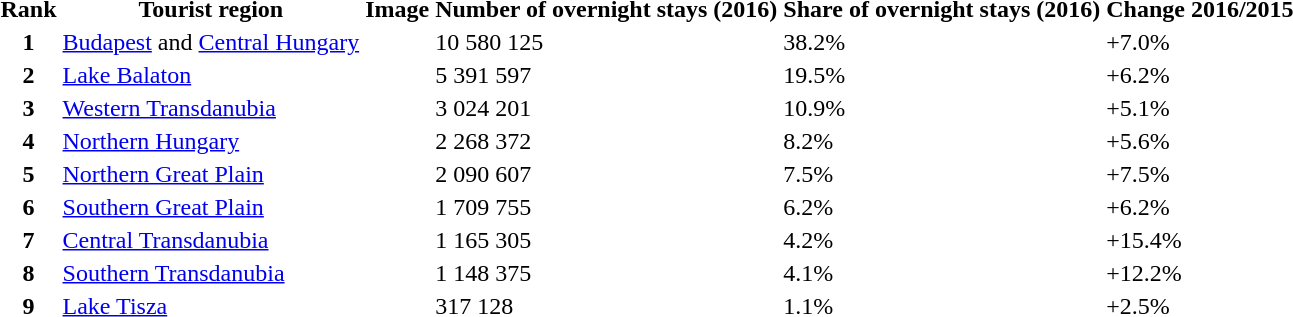<table>
<tr>
<th>Rank</th>
<th>Tourist region</th>
<th>Image</th>
<th>Number of overnight stays (2016)</th>
<th>Share of overnight stays (2016)</th>
<th>Change 2016/2015</th>
</tr>
<tr>
<th>1</th>
<td><a href='#'>Budapest</a> and <a href='#'>Central Hungary</a></td>
<td></td>
<td>10 580 125</td>
<td>38.2%</td>
<td>+7.0%</td>
</tr>
<tr>
<th>2</th>
<td><a href='#'>Lake Balaton</a></td>
<td></td>
<td>5 391 597</td>
<td>19.5%</td>
<td>+6.2%</td>
</tr>
<tr>
<th>3</th>
<td><a href='#'>Western Transdanubia</a></td>
<td></td>
<td>3 024 201</td>
<td>10.9%</td>
<td>+5.1%</td>
</tr>
<tr>
<th>4</th>
<td><a href='#'>Northern Hungary</a></td>
<td></td>
<td>2 268 372</td>
<td>8.2%</td>
<td>+5.6%</td>
</tr>
<tr>
<th>5</th>
<td><a href='#'>Northern Great Plain</a></td>
<td></td>
<td>2 090 607</td>
<td>7.5%</td>
<td>+7.5%</td>
</tr>
<tr>
<th>6</th>
<td><a href='#'>Southern Great Plain</a></td>
<td></td>
<td>1 709 755</td>
<td>6.2%</td>
<td>+6.2%</td>
</tr>
<tr>
<th>7</th>
<td><a href='#'>Central Transdanubia</a></td>
<td></td>
<td>1 165 305</td>
<td>4.2%</td>
<td>+15.4%</td>
</tr>
<tr>
<th>8</th>
<td><a href='#'>Southern Transdanubia</a></td>
<td></td>
<td>1 148 375</td>
<td>4.1%</td>
<td>+12.2%</td>
</tr>
<tr>
<th>9</th>
<td><a href='#'>Lake Tisza</a></td>
<td></td>
<td>317 128</td>
<td>1.1%</td>
<td>+2.5%</td>
</tr>
</table>
